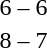<table style="text-align:center">
<tr>
<th width=200></th>
<th width=100></th>
<th width=200></th>
</tr>
<tr>
<td align=right><strong></strong></td>
<td>6 – 6</td>
<td align=left><strong></strong></td>
</tr>
<tr>
<td align=right><strong></strong></td>
<td>8 – 7</td>
<td align=left></td>
</tr>
</table>
